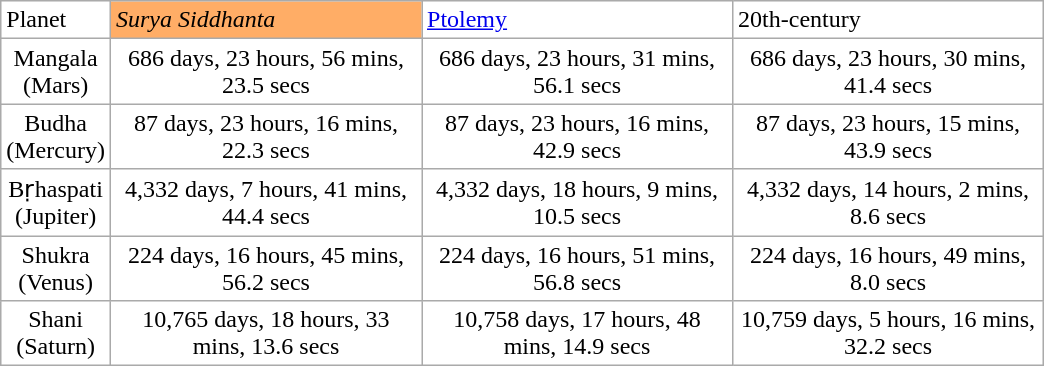<table class="wikitable" align="center" style=" background: transparent; ">
<tr>
<td width="60px">Planet</td>
<td width="200px" style="background: #ffad66;"><em>Surya Siddhanta</em></td>
<td width="200px"><a href='#'>Ptolemy</a></td>
<td width="200px">20th-century</td>
</tr>
<tr style="text-align: center;">
<td>Mangala (Mars)</td>
<td>686 days, 23 hours, 56 mins, 23.5 secs</td>
<td>686 days, 23 hours, 31 mins, 56.1 secs</td>
<td>686 days, 23 hours, 30 mins, 41.4 secs</td>
</tr>
<tr style="text-align: center;">
<td>Budha (Mercury)</td>
<td>87 days, 23 hours, 16 mins, 22.3 secs</td>
<td>87 days, 23 hours, 16 mins, 42.9 secs</td>
<td>87 days, 23 hours, 15 mins, 43.9 secs</td>
</tr>
<tr style="text-align: center;">
<td>Bṛhaspati (Jupiter)</td>
<td>4,332 days, 7 hours, 41 mins, 44.4 secs</td>
<td>4,332 days, 18 hours, 9 mins, 10.5 secs</td>
<td>4,332 days, 14 hours, 2 mins, 8.6 secs</td>
</tr>
<tr style="text-align: center;">
<td>Shukra (Venus)</td>
<td>224 days, 16 hours, 45 mins, 56.2 secs</td>
<td>224 days, 16 hours, 51 mins, 56.8 secs</td>
<td>224 days, 16 hours, 49 mins, 8.0 secs</td>
</tr>
<tr style="text-align: center;">
<td>Shani (Saturn)</td>
<td>10,765 days, 18 hours, 33 mins, 13.6 secs</td>
<td>10,758 days, 17 hours, 48 mins, 14.9 secs</td>
<td>10,759 days, 5 hours, 16 mins, 32.2 secs</td>
</tr>
</table>
